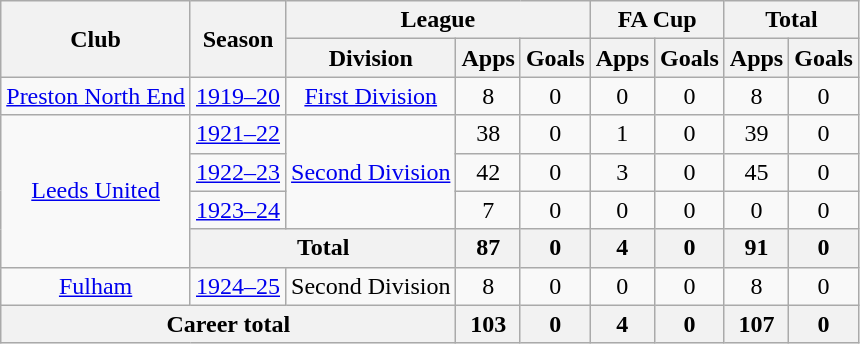<table class="wikitable" style="text-align: center;">
<tr>
<th rowspan="2">Club</th>
<th rowspan="2">Season</th>
<th colspan="3">League</th>
<th colspan="2">FA Cup</th>
<th colspan="2">Total</th>
</tr>
<tr>
<th>Division</th>
<th>Apps</th>
<th>Goals</th>
<th>Apps</th>
<th>Goals</th>
<th>Apps</th>
<th>Goals</th>
</tr>
<tr>
<td><a href='#'>Preston North End</a></td>
<td><a href='#'>1919–20</a></td>
<td><a href='#'>First Division</a></td>
<td>8</td>
<td>0</td>
<td>0</td>
<td>0</td>
<td>8</td>
<td>0</td>
</tr>
<tr>
<td rowspan="4"><a href='#'>Leeds United</a></td>
<td><a href='#'>1921–22</a></td>
<td rowspan="3"><a href='#'>Second Division</a></td>
<td>38</td>
<td>0</td>
<td>1</td>
<td>0</td>
<td>39</td>
<td>0</td>
</tr>
<tr>
<td><a href='#'>1922–23</a></td>
<td>42</td>
<td>0</td>
<td>3</td>
<td>0</td>
<td>45</td>
<td>0</td>
</tr>
<tr>
<td><a href='#'>1923–24</a></td>
<td>7</td>
<td>0</td>
<td>0</td>
<td>0</td>
<td>0</td>
<td>0</td>
</tr>
<tr>
<th colspan="2">Total</th>
<th>87</th>
<th>0</th>
<th>4</th>
<th>0</th>
<th>91</th>
<th>0</th>
</tr>
<tr>
<td><a href='#'>Fulham</a></td>
<td><a href='#'>1924–25</a></td>
<td>Second Division</td>
<td>8</td>
<td>0</td>
<td>0</td>
<td>0</td>
<td>8</td>
<td>0</td>
</tr>
<tr>
<th colspan="3">Career total</th>
<th>103</th>
<th>0</th>
<th>4</th>
<th>0</th>
<th>107</th>
<th>0</th>
</tr>
</table>
